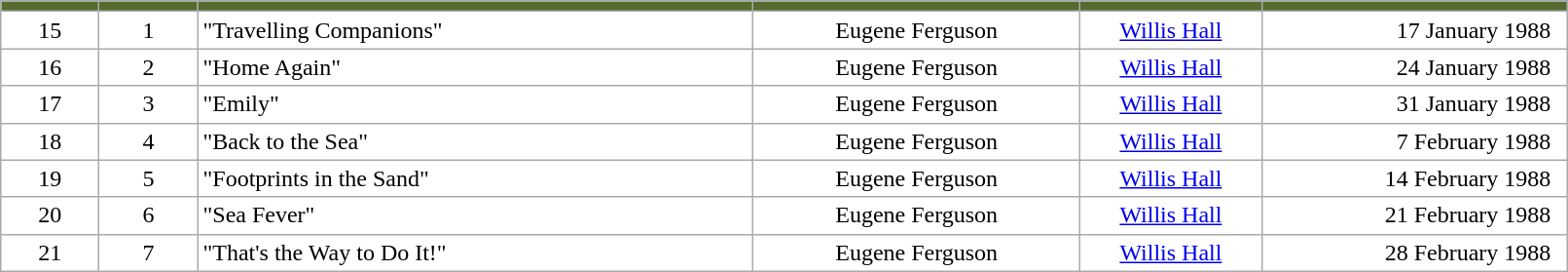<table class="wikitable" style="width:85%; background:white">
<tr>
<td bgcolor=556B2F align=center></td>
<td bgcolor=556B2F align=center></td>
<td bgcolor=556B2F align=center></td>
<td bgcolor=556B2F align=center></td>
<td bgcolor=556B2F align=center></td>
<td bgcolor=556B2F align=center></td>
</tr>
<tr>
<td width=40px align=center>15</td>
<td width=40px align=center>1</td>
<td width=260px align=left>"Travelling Companions"</td>
<td width=150px align=center>Eugene Ferguson</td>
<td width=80px align=center><a href='#'>Willis Hall</a></td>
<td width=140px align=right>17 January 1988  </td>
</tr>
<tr>
<td align=center>16</td>
<td align=center>2</td>
<td align=left>"Home Again"</td>
<td align=center>Eugene Ferguson</td>
<td align=center><a href='#'>Willis Hall</a></td>
<td align=right>24 January 1988  </td>
</tr>
<tr>
<td align=center>17</td>
<td align=center>3</td>
<td align=left>"Emily"</td>
<td align=center>Eugene Ferguson</td>
<td align=center><a href='#'>Willis Hall</a></td>
<td align=right>31 January 1988  </td>
</tr>
<tr>
<td align=center>18</td>
<td align=center>4</td>
<td align=left>"Back to the Sea"</td>
<td align=center>Eugene Ferguson</td>
<td align=center><a href='#'>Willis Hall</a></td>
<td align=right>7 February 1988  </td>
</tr>
<tr>
<td align=center>19</td>
<td align=center>5</td>
<td align=left>"Footprints in the Sand"</td>
<td align=center>Eugene Ferguson</td>
<td align=center><a href='#'>Willis Hall</a></td>
<td align=right>14 February 1988  </td>
</tr>
<tr>
<td align=center>20</td>
<td align=center>6</td>
<td align=left>"Sea Fever"</td>
<td align=center>Eugene Ferguson</td>
<td align=center><a href='#'>Willis Hall</a></td>
<td align=right>21 February 1988  </td>
</tr>
<tr>
<td align=center>21</td>
<td align=center>7</td>
<td align=left>"That's the Way to Do It!"</td>
<td align=center>Eugene Ferguson</td>
<td align=center><a href='#'>Willis Hall</a></td>
<td align=right>28 February 1988  </td>
</tr>
</table>
